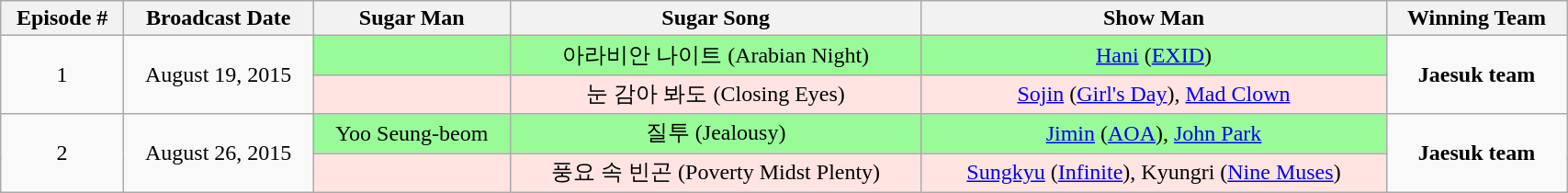<table class="wikitable" style="text-align:center; width:90%;">
<tr>
<th>Episode #</th>
<th>Broadcast Date</th>
<th>Sugar Man</th>
<th>Sugar Song</th>
<th>Show Man</th>
<th>Winning Team</th>
</tr>
<tr>
<td rowspan="2">1</td>
<td rowspan="2">August 19, 2015</td>
<td style="background: PaleGreen"></td>
<td style="background: PaleGreen">아라비안 나이트 (Arabian Night)</td>
<td style="background: PaleGreen"><a href='#'>Hani</a> (<a href='#'>EXID</a>)</td>
<td rowspan="2" expand="yes"><strong>Jaesuk team</strong></td>
</tr>
<tr>
<td style="background: MistyRose"></td>
<td style="background: MistyRose">눈 감아 봐도 (Closing Eyes)</td>
<td style="background: MistyRose"><a href='#'>Sojin</a> (<a href='#'>Girl's Day</a>), <a href='#'>Mad Clown</a></td>
</tr>
<tr>
<td rowspan="2">2</td>
<td rowspan="2">August 26, 2015</td>
<td style="background: PaleGreen">Yoo Seung-beom </td>
<td style="background: PaleGreen">질투 (Jealousy)</td>
<td style="background: PaleGreen"><a href='#'>Jimin</a> (<a href='#'>AOA</a>), <a href='#'>John Park</a></td>
<td rowspan="2" expand="yes"><strong>Jaesuk team</strong></td>
</tr>
<tr>
<td style="background: MistyRose"></td>
<td style="background: MistyRose">풍요 속 빈곤 (Poverty Midst Plenty)</td>
<td style="background: MistyRose"><a href='#'>Sungkyu</a> (<a href='#'>Infinite</a>), Kyungri (<a href='#'>Nine Muses</a>)</td>
</tr>
</table>
